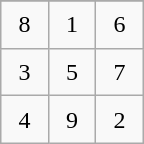<table class="wikitable" style="margin-left:auto;margin-right:auto;text-align:center;width:6em;height:6em;table-layout:fixed;">
<tr>
</tr>
<tr>
<td>8</td>
<td>1</td>
<td>6</td>
</tr>
<tr>
<td>3</td>
<td>5</td>
<td>7</td>
</tr>
<tr>
<td>4</td>
<td>9</td>
<td>2</td>
</tr>
</table>
